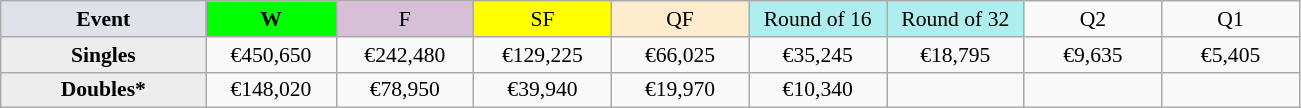<table class=wikitable style=font-size:90%;text-align:center>
<tr>
<td style="width:130px; background:#dfe2e9;"><strong>Event</strong></td>
<td style="width:80px; background:lime;"><strong>W</strong></td>
<td style="width:85px; background:thistle;">F</td>
<td style="width:85px; background:#ff0;">SF</td>
<td style="width:85px; background:#ffebcd;">QF</td>
<td style="width:85px; background:#afeeee;">Round of 16</td>
<td style="width:85px; background:#afeeee;">Round of 32</td>
<td width=85>Q2</td>
<td width=85>Q1</td>
</tr>
<tr>
<td style="background:#ededed;"><strong>Singles</strong></td>
<td>€450,650</td>
<td>€242,480</td>
<td>€129,225</td>
<td>€66,025</td>
<td>€35,245</td>
<td>€18,795</td>
<td>€9,635</td>
<td>€5,405</td>
</tr>
<tr>
<td style="background:#ededed;"><strong>Doubles*</strong></td>
<td>€148,020</td>
<td>€78,950</td>
<td>€39,940</td>
<td>€19,970</td>
<td>€10,340</td>
<td></td>
<td></td>
<td></td>
</tr>
</table>
